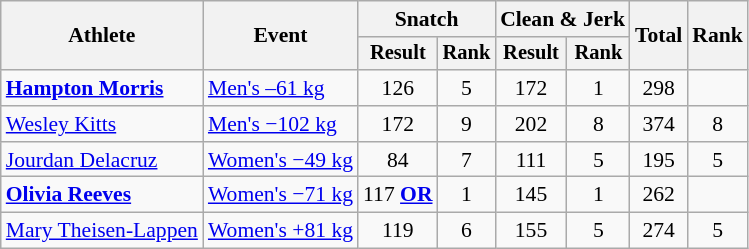<table class=wikitable style=font-size:90%;text-align:center>
<tr>
<th rowspan=2>Athlete</th>
<th rowspan=2>Event</th>
<th colspan=2>Snatch</th>
<th colspan=2>Clean & Jerk</th>
<th rowspan=2>Total</th>
<th rowspan=2>Rank</th>
</tr>
<tr style=font-size:95%>
<th>Result</th>
<th>Rank</th>
<th>Result</th>
<th>Rank</th>
</tr>
<tr>
<td align=left><strong><a href='#'>Hampton Morris</a></strong></td>
<td align=left><a href='#'>Men's –61 kg</a></td>
<td>126</td>
<td>5</td>
<td>172</td>
<td>1</td>
<td>298</td>
<td></td>
</tr>
<tr>
<td align=left><a href='#'>Wesley Kitts</a></td>
<td align=left><a href='#'>Men's −102 kg</a></td>
<td>172</td>
<td>9</td>
<td>202</td>
<td>8</td>
<td>374</td>
<td>8</td>
</tr>
<tr>
<td align=left><a href='#'>Jourdan Delacruz</a></td>
<td align=left><a href='#'>Women's −49 kg</a></td>
<td>84</td>
<td>7</td>
<td>111</td>
<td>5</td>
<td>195</td>
<td>5</td>
</tr>
<tr>
<td align=left><strong><a href='#'>Olivia Reeves</a></strong></td>
<td align=left><a href='#'>Women's −71 kg</a></td>
<td>117 <strong><a href='#'>OR</a></strong></td>
<td>1</td>
<td>145</td>
<td>1</td>
<td>262</td>
<td></td>
</tr>
<tr>
<td align=left><a href='#'>Mary Theisen-Lappen</a></td>
<td align=left><a href='#'>Women's +81 kg</a></td>
<td>119</td>
<td>6</td>
<td>155</td>
<td>5</td>
<td>274</td>
<td>5</td>
</tr>
</table>
